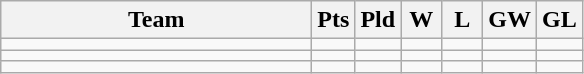<table class="wikitable" style="text-align:center">
<tr>
<th width=200>Team</th>
<th width=20>Pts</th>
<th width=20>Pld</th>
<th width=20>W</th>
<th width=20>L</th>
<th width=20>GW</th>
<th width=20>GL</th>
</tr>
<tr>
<td style="text-align:left;"></td>
<td></td>
<td></td>
<td></td>
<td></td>
<td></td>
<td></td>
</tr>
<tr>
<td style="text-align:left;"></td>
<td></td>
<td></td>
<td></td>
<td></td>
<td></td>
<td></td>
</tr>
<tr>
<td style="text-align:left;"></td>
<td></td>
<td></td>
<td></td>
<td></td>
<td></td>
<td></td>
</tr>
</table>
